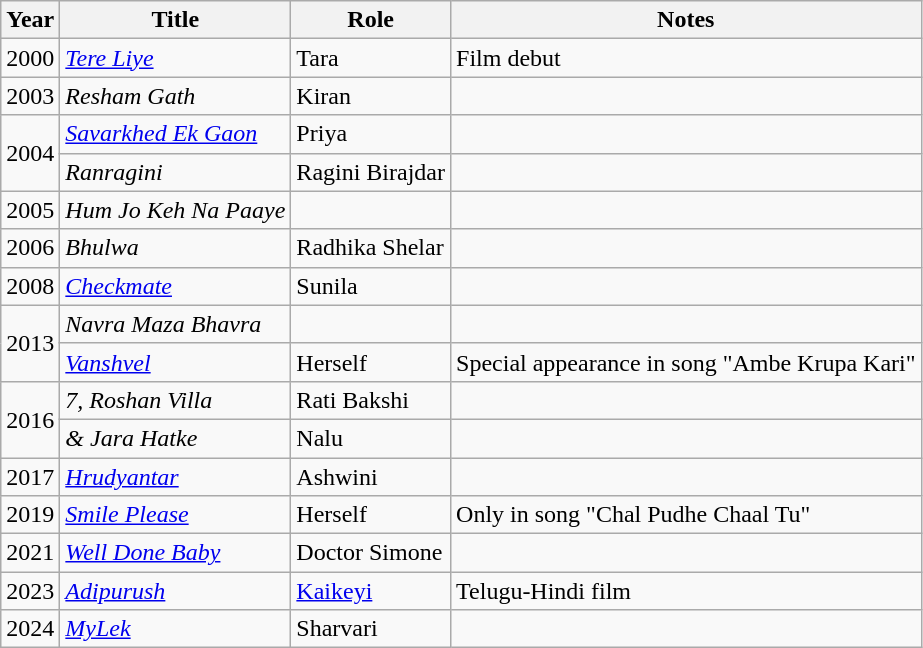<table class="wikitable">
<tr>
<th>Year</th>
<th>Title</th>
<th>Role</th>
<th>Notes</th>
</tr>
<tr>
<td>2000</td>
<td><em><a href='#'>Tere Liye</a></em></td>
<td>Tara</td>
<td>Film debut</td>
</tr>
<tr>
<td>2003</td>
<td><em>Resham Gath</em></td>
<td>Kiran</td>
<td></td>
</tr>
<tr>
<td rowspan="2">2004</td>
<td><em><a href='#'>Savarkhed Ek Gaon</a></em></td>
<td>Priya</td>
<td></td>
</tr>
<tr>
<td><em>Ranragini</em></td>
<td>Ragini Birajdar</td>
<td></td>
</tr>
<tr>
<td>2005</td>
<td><em>Hum Jo Keh Na Paaye</em></td>
<td></td>
<td></td>
</tr>
<tr>
<td>2006</td>
<td><em>Bhulwa</em></td>
<td>Radhika Shelar</td>
<td></td>
</tr>
<tr>
<td>2008</td>
<td><em><a href='#'>Checkmate</a></em></td>
<td>Sunila</td>
<td></td>
</tr>
<tr>
<td rowspan="2">2013</td>
<td><em>Navra Maza Bhavra</em></td>
<td></td>
<td></td>
</tr>
<tr>
<td><em><a href='#'>Vanshvel</a></em></td>
<td>Herself</td>
<td>Special appearance in song "Ambe Krupa Kari"</td>
</tr>
<tr>
<td rowspan="2">2016</td>
<td><em>7, Roshan Villa</em></td>
<td>Rati Bakshi</td>
<td></td>
</tr>
<tr>
<td><em>& Jara Hatke</em></td>
<td>Nalu</td>
<td></td>
</tr>
<tr>
<td>2017</td>
<td><em><a href='#'>Hrudyantar</a></em></td>
<td>Ashwini</td>
<td></td>
</tr>
<tr>
<td>2019</td>
<td><em><a href='#'>Smile Please</a></em></td>
<td>Herself</td>
<td>Only in song "Chal Pudhe Chaal Tu"</td>
</tr>
<tr>
<td>2021</td>
<td><em><a href='#'>Well Done Baby</a></em></td>
<td>Doctor Simone</td>
<td></td>
</tr>
<tr>
<td>2023</td>
<td><em><a href='#'>Adipurush</a></em></td>
<td><a href='#'>Kaikeyi</a></td>
<td>Telugu-Hindi film</td>
</tr>
<tr>
<td>2024</td>
<td><em><a href='#'>MyLek</a></em></td>
<td>Sharvari</td>
<td></td>
</tr>
</table>
